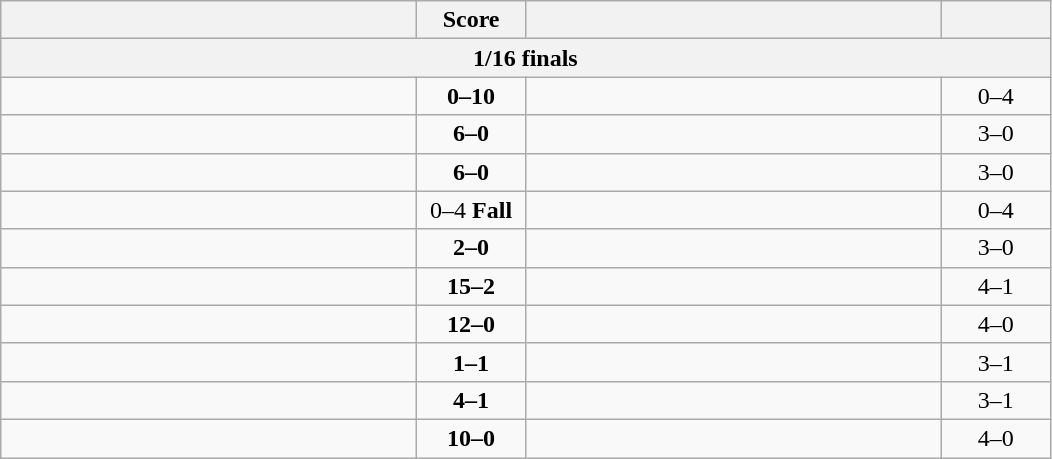<table class="wikitable" style="text-align: left; ">
<tr>
<th align="right" width="270"></th>
<th width="65">Score</th>
<th align="left" width="270"></th>
<th width="65"></th>
</tr>
<tr>
<th colspan=4>1/16 finals</th>
</tr>
<tr>
<td></td>
<td align="center"><strong>0–10</strong></td>
<td><strong></strong></td>
<td align=center>0–4 <strong></strong></td>
</tr>
<tr>
<td><strong></strong></td>
<td align="center"><strong>6–0</strong></td>
<td></td>
<td align=center>3–0 <strong></strong></td>
</tr>
<tr>
<td><strong></strong></td>
<td align="center"><strong>6–0</strong></td>
<td></td>
<td align=center>3–0 <strong></strong></td>
</tr>
<tr>
<td></td>
<td align="center">0–4 <strong>Fall</strong></td>
<td><strong></strong></td>
<td align=center>0–4 <strong></strong></td>
</tr>
<tr>
<td><strong></strong></td>
<td align="center"><strong>2–0</strong></td>
<td></td>
<td align=center>3–0 <strong></strong></td>
</tr>
<tr>
<td><strong></strong></td>
<td align="center"><strong>15–2</strong></td>
<td></td>
<td align=center>4–1 <strong></strong></td>
</tr>
<tr>
<td><strong></strong></td>
<td align="center"><strong>12–0</strong></td>
<td></td>
<td align=center>4–0 <strong></strong></td>
</tr>
<tr>
<td><strong></strong></td>
<td align="center"><strong>1–1</strong></td>
<td></td>
<td align=center>3–1 <strong></strong></td>
</tr>
<tr>
<td><strong></strong></td>
<td align="center"><strong>4–1</strong></td>
<td></td>
<td align=center>3–1 <strong></strong></td>
</tr>
<tr>
<td><strong></strong></td>
<td align="center"><strong>10–0</strong></td>
<td></td>
<td align=center>4–0 <strong></strong></td>
</tr>
</table>
